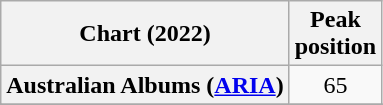<table class="wikitable sortable plainrowheaders" style="text-align:center">
<tr>
<th scope="col">Chart (2022)</th>
<th scope="col">Peak<br>position</th>
</tr>
<tr>
<th scope="row">Australian Albums (<a href='#'>ARIA</a>)</th>
<td>65</td>
</tr>
<tr>
</tr>
<tr>
</tr>
<tr>
</tr>
</table>
